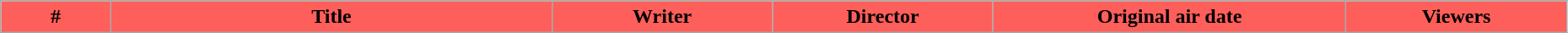<table class="wikitable plainrowheaders" style="width:98%;">
<tr>
<th style="background:#FF5F5A; width:5%;">#</th>
<th style="background:#FF5F5A; width:20%;">Title</th>
<th style="background:#FF5F5A; width:10%;">Writer</th>
<th style="background:#FF5F5A; width:10%;">Director</th>
<th style="background:#FF5F5A; width:16%;">Original air date</th>
<th style="background:#FF5F5A; width:10%;">Viewers<br>





</th>
</tr>
</table>
